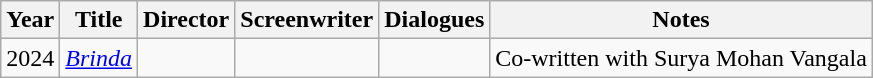<table class="wikitable">
<tr>
<th>Year</th>
<th>Title</th>
<th>Director</th>
<th>Screenwriter</th>
<th>Dialogues</th>
<th>Notes</th>
</tr>
<tr>
<td>2024</td>
<td><em><a href='#'>Brinda</a></em></td>
<td></td>
<td></td>
<td></td>
<td>Co-written with Surya Mohan Vangala</td>
</tr>
</table>
